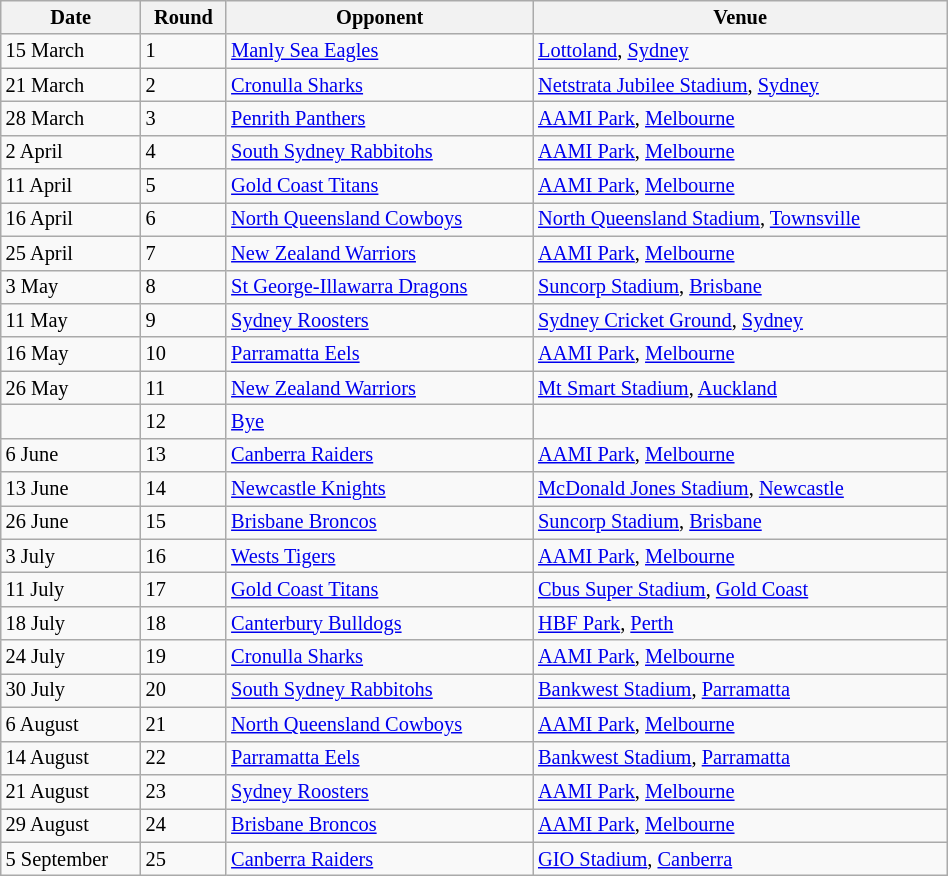<table class="wikitable"  style="font-size:85%; width:50%;">
<tr>
<th>Date</th>
<th>Round</th>
<th>Opponent</th>
<th>Venue</th>
</tr>
<tr>
<td>15 March</td>
<td>1</td>
<td>  <a href='#'>Manly Sea Eagles</a></td>
<td><a href='#'>Lottoland</a>, <a href='#'>Sydney</a></td>
</tr>
<tr>
<td>21 March</td>
<td>2</td>
<td> <a href='#'>Cronulla Sharks</a></td>
<td><a href='#'>Netstrata Jubilee Stadium</a>, <a href='#'>Sydney</a></td>
</tr>
<tr>
<td>28 March</td>
<td>3</td>
<td> <a href='#'>Penrith Panthers</a></td>
<td><a href='#'>AAMI Park</a>, <a href='#'>Melbourne</a></td>
</tr>
<tr>
<td>2 April</td>
<td>4</td>
<td> <a href='#'>South Sydney Rabbitohs</a></td>
<td><a href='#'>AAMI Park</a>, <a href='#'>Melbourne</a></td>
</tr>
<tr>
<td>11 April</td>
<td>5</td>
<td>  <a href='#'>Gold Coast Titans</a></td>
<td><a href='#'>AAMI Park</a>, <a href='#'>Melbourne</a></td>
</tr>
<tr>
<td>16 April</td>
<td>6</td>
<td> <a href='#'>North Queensland Cowboys</a></td>
<td><a href='#'>North Queensland Stadium</a>, <a href='#'>Townsville</a></td>
</tr>
<tr>
<td>25 April</td>
<td>7</td>
<td> <a href='#'>New Zealand Warriors</a></td>
<td><a href='#'>AAMI Park</a>, <a href='#'>Melbourne</a></td>
</tr>
<tr>
<td>3 May</td>
<td>8</td>
<td> <a href='#'>St George-Illawarra Dragons</a></td>
<td><a href='#'>Suncorp Stadium</a>, <a href='#'>Brisbane</a></td>
</tr>
<tr>
<td>11 May</td>
<td>9</td>
<td> <a href='#'>Sydney Roosters</a></td>
<td><a href='#'>Sydney Cricket Ground</a>, <a href='#'>Sydney</a></td>
</tr>
<tr>
<td>16 May</td>
<td>10</td>
<td>  <a href='#'>Parramatta Eels</a></td>
<td><a href='#'>AAMI Park</a>, <a href='#'>Melbourne</a></td>
</tr>
<tr>
<td>26 May</td>
<td>11</td>
<td> <a href='#'>New Zealand Warriors</a></td>
<td><a href='#'>Mt Smart Stadium</a>, <a href='#'>Auckland</a></td>
</tr>
<tr>
<td></td>
<td>12</td>
<td><a href='#'>Bye</a></td>
<td></td>
</tr>
<tr>
<td>6 June</td>
<td>13</td>
<td> <a href='#'>Canberra Raiders</a></td>
<td><a href='#'>AAMI Park</a>, <a href='#'>Melbourne</a></td>
</tr>
<tr>
<td>13 June</td>
<td>14</td>
<td> <a href='#'>Newcastle Knights</a></td>
<td><a href='#'>McDonald Jones Stadium</a>, <a href='#'>Newcastle</a></td>
</tr>
<tr>
<td>26 June</td>
<td>15</td>
<td> <a href='#'>Brisbane Broncos</a></td>
<td><a href='#'>Suncorp Stadium</a>, <a href='#'>Brisbane</a></td>
</tr>
<tr>
<td>3 July</td>
<td>16</td>
<td> <a href='#'>Wests Tigers</a></td>
<td><a href='#'>AAMI Park</a>, <a href='#'>Melbourne</a></td>
</tr>
<tr>
<td>11 July</td>
<td>17</td>
<td>  <a href='#'>Gold Coast Titans</a></td>
<td><a href='#'>Cbus Super Stadium</a>, <a href='#'>Gold Coast</a></td>
</tr>
<tr>
<td>18 July</td>
<td>18</td>
<td>  <a href='#'>Canterbury Bulldogs</a></td>
<td><a href='#'>HBF Park</a>, <a href='#'>Perth</a></td>
</tr>
<tr>
<td>24 July</td>
<td>19</td>
<td> <a href='#'>Cronulla Sharks</a></td>
<td><a href='#'>AAMI Park</a>, <a href='#'>Melbourne</a></td>
</tr>
<tr>
<td>30 July</td>
<td>20</td>
<td> <a href='#'>South Sydney Rabbitohs</a></td>
<td><a href='#'>Bankwest Stadium</a>, <a href='#'>Parramatta</a></td>
</tr>
<tr>
<td>6 August</td>
<td>21</td>
<td> <a href='#'>North Queensland Cowboys</a></td>
<td><a href='#'>AAMI Park</a>, <a href='#'>Melbourne</a></td>
</tr>
<tr>
<td>14 August</td>
<td>22</td>
<td>  <a href='#'>Parramatta Eels</a></td>
<td><a href='#'>Bankwest Stadium</a>, <a href='#'>Parramatta</a></td>
</tr>
<tr>
<td>21 August</td>
<td>23</td>
<td> <a href='#'>Sydney Roosters</a></td>
<td><a href='#'>AAMI Park</a>, <a href='#'>Melbourne</a></td>
</tr>
<tr>
<td>29 August</td>
<td>24</td>
<td> <a href='#'>Brisbane Broncos</a></td>
<td><a href='#'>AAMI Park</a>, <a href='#'>Melbourne</a></td>
</tr>
<tr>
<td>5 September</td>
<td>25</td>
<td> <a href='#'>Canberra Raiders</a></td>
<td><a href='#'>GIO Stadium</a>, <a href='#'>Canberra</a></td>
</tr>
</table>
